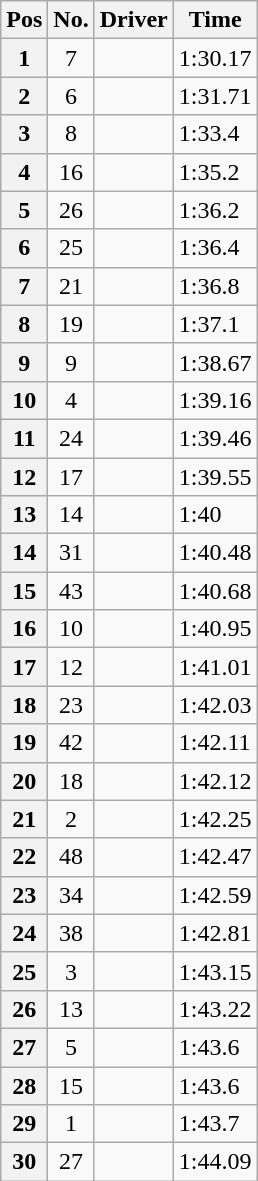<table class="wikitable sortable">
<tr>
<th scope="col">Pos</th>
<th scope="col">No.</th>
<th scope="col">Driver</th>
<th scope="col">Time</th>
</tr>
<tr>
<th scope="row">1</th>
<td align="center">7</td>
<td></td>
<td>1:30.17</td>
</tr>
<tr>
<th scope="row">2</th>
<td align="center">6</td>
<td></td>
<td>1:31.71</td>
</tr>
<tr>
<th scope="row">3</th>
<td align="center">8</td>
<td></td>
<td>1:33.4</td>
</tr>
<tr>
<th scope="row">4</th>
<td align="center">16</td>
<td></td>
<td>1:35.2</td>
</tr>
<tr>
<th scope="row">5</th>
<td align="center">26</td>
<td></td>
<td>1:36.2</td>
</tr>
<tr>
<th scope="row">6</th>
<td align="center">25</td>
<td></td>
<td>1:36.4</td>
</tr>
<tr>
<th scope="row">7</th>
<td align="center">21</td>
<td></td>
<td>1:36.8</td>
</tr>
<tr>
<th scope="row">8</th>
<td align="center">19</td>
<td></td>
<td>1:37.1</td>
</tr>
<tr>
<th scope="row">9</th>
<td align="center">9</td>
<td></td>
<td>1:38.67</td>
</tr>
<tr>
<th scope="row">10</th>
<td align="center">4</td>
<td></td>
<td>1:39.16</td>
</tr>
<tr>
<th scope="row">11</th>
<td align="center">24</td>
<td></td>
<td>1:39.46</td>
</tr>
<tr>
<th scope="row">12</th>
<td align="center">17</td>
<td></td>
<td>1:39.55</td>
</tr>
<tr>
<th scope="row">13</th>
<td align="center">14</td>
<td></td>
<td>1:40</td>
</tr>
<tr>
<th scope="row">14</th>
<td align="center">31</td>
<td></td>
<td>1:40.48</td>
</tr>
<tr>
<th scope="row">15</th>
<td align="center">43</td>
<td></td>
<td>1:40.68</td>
</tr>
<tr>
<th scope="row">16</th>
<td align="center">10</td>
<td></td>
<td>1:40.95</td>
</tr>
<tr>
<th scope="row">17</th>
<td align="center">12</td>
<td></td>
<td>1:41.01</td>
</tr>
<tr>
<th scope="row">18</th>
<td align="center">23</td>
<td></td>
<td>1:42.03</td>
</tr>
<tr>
<th scope="row">19</th>
<td align="center">42</td>
<td></td>
<td>1:42.11</td>
</tr>
<tr>
<th scope="row">20</th>
<td align="center">18</td>
<td></td>
<td>1:42.12</td>
</tr>
<tr>
<th scope="row">21</th>
<td align="center">2</td>
<td></td>
<td>1:42.25</td>
</tr>
<tr>
<th scope="row">22</th>
<td align="center">48</td>
<td></td>
<td>1:42.47</td>
</tr>
<tr>
<th scope="row">23</th>
<td align="center">34</td>
<td></td>
<td>1:42.59</td>
</tr>
<tr>
<th scope="row">24</th>
<td align="center">38</td>
<td></td>
<td>1:42.81</td>
</tr>
<tr>
<th scope="row">25</th>
<td align="center">3</td>
<td></td>
<td>1:43.15</td>
</tr>
<tr>
<th scope="row">26</th>
<td align="center">13</td>
<td></td>
<td>1:43.22</td>
</tr>
<tr>
<th scope="row">27</th>
<td align="center">5</td>
<td></td>
<td>1:43.6</td>
</tr>
<tr>
<th scope="row">28</th>
<td align="center">15</td>
<td></td>
<td>1:43.6</td>
</tr>
<tr>
<th scope="row">29</th>
<td align="center">1</td>
<td></td>
<td>1:43.7</td>
</tr>
<tr>
<th scope="row">30</th>
<td align="center">27</td>
<td></td>
<td>1:44.09</td>
</tr>
</table>
